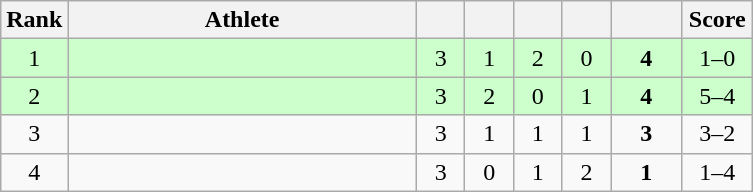<table class="wikitable" style="text-align: center;">
<tr>
<th width=25>Rank</th>
<th width=225>Athlete</th>
<th width=25></th>
<th width=25></th>
<th width=25></th>
<th width=25></th>
<th width=40></th>
<th width=40>Score</th>
</tr>
<tr bgcolor=ccffcc>
<td>1</td>
<td align=left></td>
<td>3</td>
<td>1</td>
<td>2</td>
<td>0</td>
<td><strong>4</strong></td>
<td>1–0</td>
</tr>
<tr bgcolor=ccffcc>
<td>2</td>
<td align=left></td>
<td>3</td>
<td>2</td>
<td>0</td>
<td>1</td>
<td><strong>4</strong></td>
<td>5–4</td>
</tr>
<tr>
<td>3</td>
<td align=left></td>
<td>3</td>
<td>1</td>
<td>1</td>
<td>1</td>
<td><strong>3</strong></td>
<td>3–2</td>
</tr>
<tr>
<td>4</td>
<td align=left></td>
<td>3</td>
<td>0</td>
<td>1</td>
<td>2</td>
<td><strong>1</strong></td>
<td>1–4</td>
</tr>
</table>
